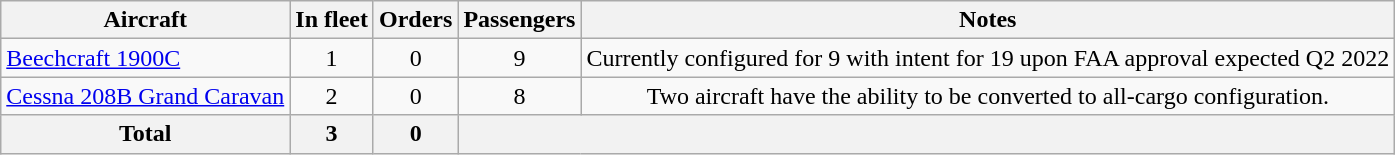<table class="wikitable" style="text-align: center">
<tr>
<th>Aircraft</th>
<th>In fleet</th>
<th>Orders</th>
<th>Passengers</th>
<th>Notes</th>
</tr>
<tr>
<td style="text-align: left"><a href='#'>Beechcraft 1900C</a></td>
<td>1</td>
<td>0</td>
<td>9</td>
<td>Currently configured for 9 with intent for 19 upon FAA approval expected Q2 2022</td>
</tr>
<tr>
<td style="text-align: left"><a href='#'>Cessna 208B Grand Caravan</a></td>
<td>2</td>
<td>0</td>
<td>8</td>
<td>Two aircraft have the ability to be converted to all-cargo configuration.</td>
</tr>
<tr>
<th>Total</th>
<th>3</th>
<th>0</th>
<th colspan="2"></th>
</tr>
</table>
